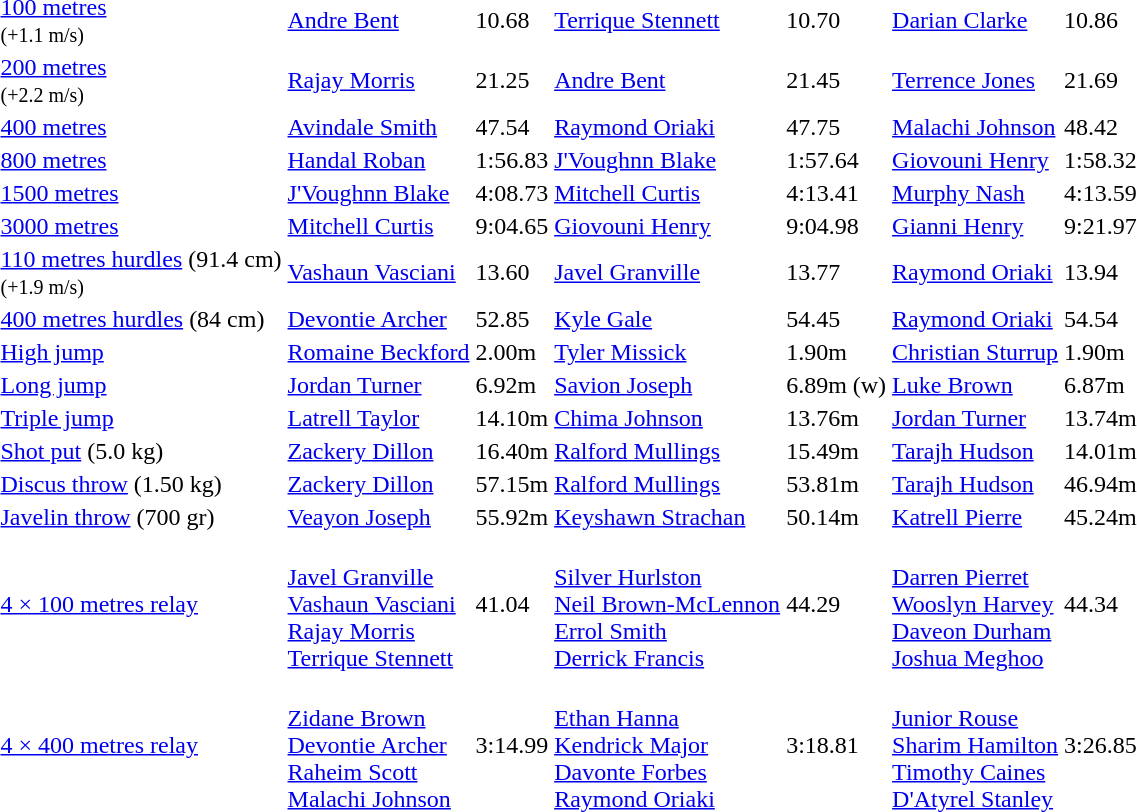<table>
<tr>
<td><a href='#'>100 metres</a> <br> <small>(+1.1 m/s)</small></td>
<td align=left><a href='#'>Andre Bent</a> <br> </td>
<td>10.68</td>
<td align=left><a href='#'>Terrique Stennett</a> <br> </td>
<td>10.70</td>
<td align=left><a href='#'>Darian Clarke</a> <br> </td>
<td>10.86</td>
</tr>
<tr>
<td><a href='#'>200 metres</a> <br> <small>(+2.2 m/s)</small></td>
<td align=left><a href='#'>Rajay Morris</a> <br> </td>
<td>21.25</td>
<td align=left><a href='#'>Andre Bent</a> <br> </td>
<td>21.45</td>
<td align=left><a href='#'>Terrence Jones</a> <br> </td>
<td>21.69</td>
</tr>
<tr>
<td><a href='#'>400 metres</a></td>
<td align=left><a href='#'>Avindale Smith</a> <br> </td>
<td>47.54</td>
<td align=left><a href='#'>Raymond Oriaki</a> <br> </td>
<td>47.75</td>
<td align=left><a href='#'>Malachi Johnson</a> <br> </td>
<td>48.42</td>
</tr>
<tr>
<td><a href='#'>800 metres</a></td>
<td align=left><a href='#'>Handal Roban</a> <br> </td>
<td>1:56.83</td>
<td align=left><a href='#'>J'Voughnn Blake</a> <br> </td>
<td>1:57.64</td>
<td align=left><a href='#'>Giovouni Henry</a> <br> </td>
<td>1:58.32</td>
</tr>
<tr>
<td><a href='#'>1500 metres</a></td>
<td align=left><a href='#'>J'Voughnn Blake</a> <br> </td>
<td>4:08.73</td>
<td align=left><a href='#'>Mitchell Curtis</a> <br> </td>
<td>4:13.41</td>
<td align=left><a href='#'>Murphy Nash</a> <br> </td>
<td>4:13.59</td>
</tr>
<tr>
<td><a href='#'>3000 metres</a></td>
<td align=left><a href='#'>Mitchell Curtis</a> <br> </td>
<td>9:04.65</td>
<td align=left><a href='#'>Giovouni Henry</a> <br> </td>
<td>9:04.98</td>
<td align=left><a href='#'>Gianni Henry</a> <br> </td>
<td>9:21.97</td>
</tr>
<tr>
<td><a href='#'>110 metres hurdles</a> (91.4 cm) <br> <small>(+1.9 m/s)</small></td>
<td align=left><a href='#'>Vashaun Vasciani</a> <br> </td>
<td>13.60</td>
<td align=left><a href='#'>Javel Granville</a> <br> </td>
<td>13.77</td>
<td align=left><a href='#'>Raymond Oriaki</a> <br> </td>
<td>13.94</td>
</tr>
<tr>
<td><a href='#'>400 metres hurdles</a> (84 cm)</td>
<td align=left><a href='#'>Devontie Archer</a> <br> </td>
<td>52.85</td>
<td align=left><a href='#'>Kyle Gale</a> <br> </td>
<td>54.45</td>
<td align=left><a href='#'>Raymond Oriaki</a> <br> </td>
<td>54.54</td>
</tr>
<tr>
<td><a href='#'>High jump</a></td>
<td align=left><a href='#'>Romaine Beckford</a> <br> </td>
<td>2.00m</td>
<td align=left><a href='#'>Tyler Missick</a> <br> </td>
<td>1.90m</td>
<td align=left><a href='#'>Christian Sturrup</a> <br> </td>
<td>1.90m</td>
</tr>
<tr>
<td><a href='#'>Long jump</a></td>
<td align=left><a href='#'>Jordan Turner</a> <br> </td>
<td>6.92m</td>
<td align=left><a href='#'>Savion Joseph</a> <br> </td>
<td>6.89m (w)</td>
<td align=left><a href='#'>Luke Brown</a> <br> </td>
<td>6.87m</td>
</tr>
<tr>
<td><a href='#'>Triple jump</a></td>
<td align=left><a href='#'>Latrell Taylor</a> <br> </td>
<td>14.10m</td>
<td align=left><a href='#'>Chima Johnson</a> <br> </td>
<td>13.76m</td>
<td align=left><a href='#'>Jordan Turner</a> <br> </td>
<td>13.74m</td>
</tr>
<tr>
<td><a href='#'>Shot put</a> (5.0 kg)</td>
<td align=left><a href='#'>Zackery Dillon</a> <br> </td>
<td>16.40m</td>
<td align=left><a href='#'>Ralford Mullings</a> <br> </td>
<td>15.49m</td>
<td align=left><a href='#'>Tarajh Hudson</a> <br> </td>
<td>14.01m</td>
</tr>
<tr>
<td><a href='#'>Discus throw</a> (1.50 kg)</td>
<td align=left><a href='#'>Zackery Dillon</a> <br> </td>
<td>57.15m</td>
<td align=left><a href='#'>Ralford Mullings</a> <br> </td>
<td>53.81m</td>
<td align=left><a href='#'>Tarajh Hudson</a> <br> </td>
<td>46.94m</td>
</tr>
<tr>
<td><a href='#'>Javelin throw</a> (700 gr)</td>
<td align=left><a href='#'>Veayon Joseph</a> <br> </td>
<td>55.92m</td>
<td align=left><a href='#'>Keyshawn Strachan</a> <br> </td>
<td>50.14m</td>
<td align=left><a href='#'>Katrell Pierre</a> <br> </td>
<td>45.24m</td>
</tr>
<tr>
<td><a href='#'>4 × 100 metres relay</a></td>
<td align=left> <br> <a href='#'>Javel Granville</a> <br> <a href='#'>Vashaun Vasciani</a> <br> <a href='#'>Rajay Morris</a> <br> <a href='#'>Terrique Stennett</a></td>
<td>41.04</td>
<td align=left> <br> <a href='#'>Silver Hurlston</a> <br> <a href='#'>Neil Brown-McLennon</a> <br> <a href='#'>Errol Smith</a> <br> <a href='#'>Derrick Francis</a></td>
<td>44.29</td>
<td align=left> <br> <a href='#'>Darren Pierret</a> <br> <a href='#'>Wooslyn Harvey</a> <br> <a href='#'>Daveon Durham</a> <br> <a href='#'>Joshua Meghoo</a></td>
<td>44.34</td>
</tr>
<tr>
<td><a href='#'>4 × 400 metres relay</a></td>
<td align=left> <br> <a href='#'>Zidane Brown</a> <br> <a href='#'>Devontie Archer</a> <br> <a href='#'>Raheim Scott</a> <br> <a href='#'>Malachi Johnson</a></td>
<td>3:14.99</td>
<td align=left> <br> <a href='#'>Ethan Hanna</a> <br> <a href='#'>Kendrick Major</a> <br> <a href='#'>Davonte Forbes</a> <br> <a href='#'>Raymond Oriaki</a></td>
<td>3:18.81</td>
<td align=left> <br> <a href='#'>Junior Rouse</a> <br> <a href='#'>Sharim Hamilton</a> <br> <a href='#'>Timothy Caines</a> <br> <a href='#'>D'Atyrel Stanley</a></td>
<td>3:26.85</td>
</tr>
</table>
